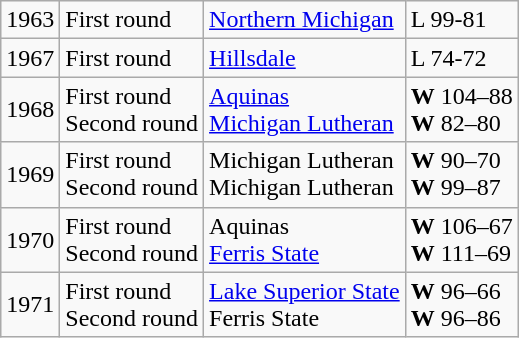<table class="wikitable">
<tr>
<td>1963</td>
<td>First round</td>
<td><a href='#'>Northern Michigan</a></td>
<td>L 99-81</td>
</tr>
<tr>
<td>1967</td>
<td>First round</td>
<td><a href='#'>Hillsdale</a></td>
<td>L 74-72</td>
</tr>
<tr>
<td>1968</td>
<td>First round<br>Second round</td>
<td><a href='#'>Aquinas</a><br><a href='#'>Michigan Lutheran</a></td>
<td><strong>W</strong> 104–88<br><strong>W</strong> 82–80</td>
</tr>
<tr>
<td>1969</td>
<td>First round<br>Second round</td>
<td>Michigan Lutheran<br>Michigan Lutheran</td>
<td><strong>W</strong> 90–70<br><strong>W</strong> 99–87</td>
</tr>
<tr>
<td>1970</td>
<td>First round<br>Second round</td>
<td>Aquinas<br><a href='#'>Ferris State</a></td>
<td><strong>W</strong> 106–67<br><strong>W</strong> 111–69</td>
</tr>
<tr>
<td>1971</td>
<td>First round<br>Second round</td>
<td><a href='#'>Lake Superior State</a><br>Ferris State</td>
<td><strong>W</strong> 96–66<br><strong>W</strong> 96–86</td>
</tr>
</table>
